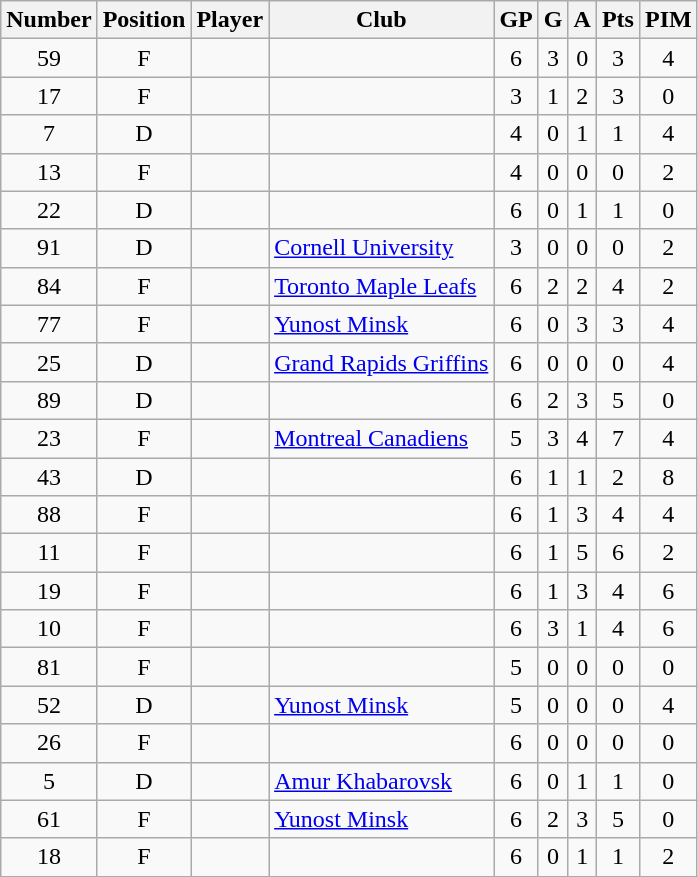<table class="wikitable sortable" style="text-align: center;">
<tr>
<th scope="col">Number</th>
<th scope="col">Position</th>
<th scope="col">Player</th>
<th scope="col">Club</th>
<th scope="col">GP</th>
<th scope="col">G</th>
<th scope="col">A</th>
<th scope="col">Pts</th>
<th scope="col">PIM</th>
</tr>
<tr>
<td>59</td>
<td>F</td>
<td scope="row" align=left></td>
<td align=left></td>
<td>6</td>
<td>3</td>
<td>0</td>
<td>3</td>
<td>4</td>
</tr>
<tr>
<td>17</td>
<td>F</td>
<td scope="row" align=left></td>
<td align=left></td>
<td>3</td>
<td>1</td>
<td>2</td>
<td>3</td>
<td>0</td>
</tr>
<tr>
<td>7</td>
<td>D</td>
<td scope="row" align=left></td>
<td align=left></td>
<td>4</td>
<td>0</td>
<td>1</td>
<td>1</td>
<td>4</td>
</tr>
<tr>
<td>13</td>
<td>F</td>
<td scope="row" align=left></td>
<td align=left></td>
<td>4</td>
<td>0</td>
<td>0</td>
<td>0</td>
<td>2</td>
</tr>
<tr>
<td>22</td>
<td>D</td>
<td scope="row" align=left></td>
<td align=left></td>
<td>6</td>
<td>0</td>
<td>1</td>
<td>1</td>
<td>0</td>
</tr>
<tr>
<td>91</td>
<td>D</td>
<td scope="row" align=left></td>
<td align=left><a href='#'>Cornell University</a></td>
<td>3</td>
<td>0</td>
<td>0</td>
<td>0</td>
<td>2</td>
</tr>
<tr>
<td>84</td>
<td>F</td>
<td scope="row" align=left></td>
<td align=left><a href='#'>Toronto Maple Leafs</a></td>
<td>6</td>
<td>2</td>
<td>2</td>
<td>4</td>
<td>2</td>
</tr>
<tr>
<td>77</td>
<td>F</td>
<td scope="row" align=left></td>
<td align=left><a href='#'>Yunost Minsk</a></td>
<td>6</td>
<td>0</td>
<td>3</td>
<td>3</td>
<td>4</td>
</tr>
<tr>
<td>25</td>
<td>D</td>
<td scope="row" align=left></td>
<td align=left><a href='#'>Grand Rapids Griffins</a></td>
<td>6</td>
<td>0</td>
<td>0</td>
<td>0</td>
<td>4</td>
</tr>
<tr>
<td>89</td>
<td>D</td>
<td scope="row" align=left></td>
<td align=left></td>
<td>6</td>
<td>2</td>
<td>3</td>
<td>5</td>
<td>0</td>
</tr>
<tr>
<td>23</td>
<td>F</td>
<td scope="row" align=left></td>
<td align=left><a href='#'>Montreal Canadiens</a></td>
<td>5</td>
<td>3</td>
<td>4</td>
<td>7</td>
<td>4</td>
</tr>
<tr>
<td>43</td>
<td>D</td>
<td scope="row" align=left></td>
<td align=left></td>
<td>6</td>
<td>1</td>
<td>1</td>
<td>2</td>
<td>8</td>
</tr>
<tr>
<td>88</td>
<td>F</td>
<td scope="row" align=left></td>
<td align=left></td>
<td>6</td>
<td>1</td>
<td>3</td>
<td>4</td>
<td>4</td>
</tr>
<tr>
<td>11</td>
<td>F</td>
<td scope="row" align=left></td>
<td align=left></td>
<td>6</td>
<td>1</td>
<td>5</td>
<td>6</td>
<td>2</td>
</tr>
<tr>
<td>19</td>
<td>F</td>
<td scope="row" align=left></td>
<td align=left></td>
<td>6</td>
<td>1</td>
<td>3</td>
<td>4</td>
<td>6</td>
</tr>
<tr>
<td>10</td>
<td>F</td>
<td scope="row" align=left></td>
<td align=left></td>
<td>6</td>
<td>3</td>
<td>1</td>
<td>4</td>
<td>6</td>
</tr>
<tr>
<td>81</td>
<td>F</td>
<td scope="row" align=left></td>
<td align=left></td>
<td>5</td>
<td>0</td>
<td>0</td>
<td>0</td>
<td>0</td>
</tr>
<tr>
<td>52</td>
<td>D</td>
<td scope="row" align=left></td>
<td align=left><a href='#'>Yunost Minsk</a></td>
<td>5</td>
<td>0</td>
<td>0</td>
<td>0</td>
<td>4</td>
</tr>
<tr>
<td>26</td>
<td>F</td>
<td scope="row" align=left></td>
<td align=left></td>
<td>6</td>
<td>0</td>
<td>0</td>
<td>0</td>
<td>0</td>
</tr>
<tr>
<td>5</td>
<td>D</td>
<td scope="row" align=left></td>
<td align=left><a href='#'>Amur Khabarovsk</a></td>
<td>6</td>
<td>0</td>
<td>1</td>
<td>1</td>
<td>0</td>
</tr>
<tr>
<td>61</td>
<td>F</td>
<td scope="row" align=left></td>
<td align=left><a href='#'>Yunost Minsk</a></td>
<td>6</td>
<td>2</td>
<td>3</td>
<td>5</td>
<td>0</td>
</tr>
<tr>
<td>18</td>
<td>F</td>
<td scope="row" align=left></td>
<td align=left></td>
<td>6</td>
<td>0</td>
<td>1</td>
<td>1</td>
<td>2</td>
</tr>
</table>
